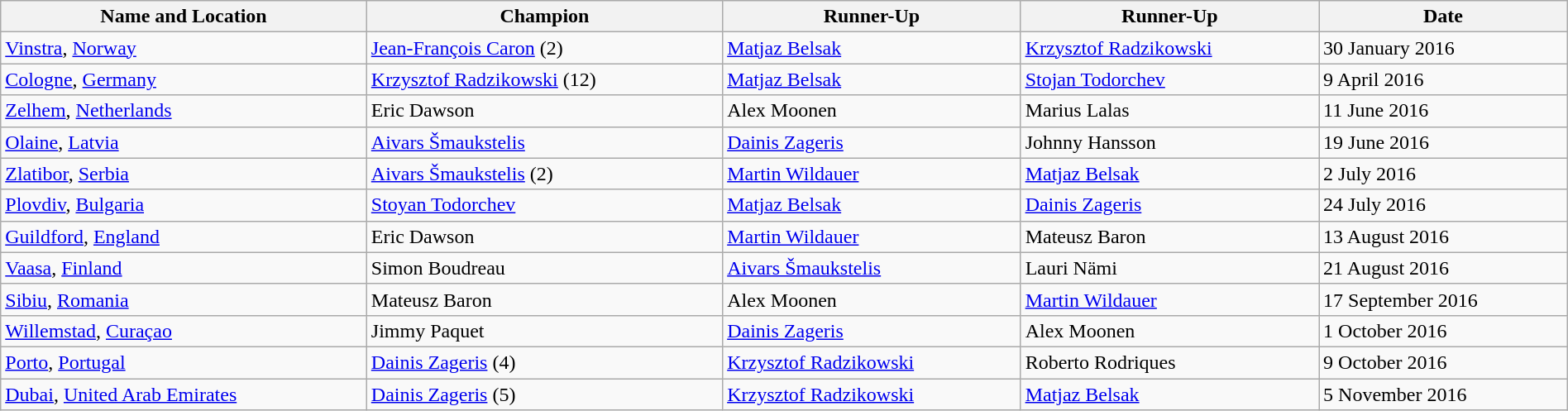<table class="wikitable" style="display: inline-table;width: 100%;">
<tr>
<th scope="col">Name and Location</th>
<th scope="col">Champion</th>
<th scope="col">Runner-Up</th>
<th scope="col">Runner-Up</th>
<th scope="col">Date</th>
</tr>
<tr>
<td> <a href='#'>Vinstra</a>, <a href='#'>Norway</a> <br></td>
<td> <a href='#'>Jean-François Caron</a> (2)</td>
<td> <a href='#'>Matjaz Belsak</a></td>
<td> <a href='#'>Krzysztof Radzikowski</a></td>
<td>30 January 2016</td>
</tr>
<tr>
<td> <a href='#'>Cologne</a>, <a href='#'>Germany</a><br> </td>
<td> <a href='#'>Krzysztof Radzikowski</a> (12)</td>
<td> <a href='#'>Matjaz Belsak</a></td>
<td> <a href='#'>Stojan Todorchev</a></td>
<td>9 April 2016</td>
</tr>
<tr>
<td> <a href='#'>Zelhem</a>, <a href='#'>Netherlands</a><br> </td>
<td> Eric Dawson</td>
<td> Alex Moonen</td>
<td> Marius Lalas</td>
<td>11 June 2016</td>
</tr>
<tr>
<td> <a href='#'>Olaine</a>, <a href='#'>Latvia</a><br> </td>
<td> <a href='#'>Aivars Šmaukstelis</a></td>
<td> <a href='#'>Dainis Zageris</a></td>
<td> Johnny Hansson</td>
<td>19 June 2016</td>
</tr>
<tr>
<td> <a href='#'>Zlatibor</a>, <a href='#'>Serbia</a><br> </td>
<td> <a href='#'>Aivars Šmaukstelis</a> (2)</td>
<td> <a href='#'>Martin Wildauer</a></td>
<td> <a href='#'>Matjaz Belsak</a></td>
<td>2 July 2016</td>
</tr>
<tr>
<td> <a href='#'>Plovdiv</a>, <a href='#'>Bulgaria</a><br> </td>
<td> <a href='#'>Stoyan Todorchev</a></td>
<td> <a href='#'>Matjaz Belsak</a></td>
<td> <a href='#'>Dainis Zageris</a></td>
<td>24 July 2016</td>
</tr>
<tr>
<td> <a href='#'>Guildford</a>, <a href='#'>England</a><br> </td>
<td> Eric Dawson</td>
<td> <a href='#'>Martin Wildauer</a></td>
<td> Mateusz Baron</td>
<td>13 August 2016</td>
</tr>
<tr>
<td> <a href='#'>Vaasa</a>, <a href='#'>Finland</a><br> </td>
<td> Simon Boudreau</td>
<td> <a href='#'>Aivars Šmaukstelis</a></td>
<td> Lauri Nämi</td>
<td>21 August 2016</td>
</tr>
<tr>
<td> <a href='#'>Sibiu</a>, <a href='#'>Romania</a><br> </td>
<td> Mateusz Baron</td>
<td> Alex Moonen</td>
<td> <a href='#'>Martin Wildauer</a></td>
<td>17 September 2016</td>
</tr>
<tr>
<td> <a href='#'>Willemstad</a>, <a href='#'>Curaçao</a><br> </td>
<td> Jimmy Paquet</td>
<td> <a href='#'>Dainis Zageris</a></td>
<td> Alex Moonen</td>
<td>1 October 2016</td>
</tr>
<tr>
<td> <a href='#'>Porto</a>, <a href='#'>Portugal</a><br> </td>
<td> <a href='#'>Dainis Zageris</a> (4)</td>
<td> <a href='#'>Krzysztof Radzikowski</a></td>
<td>  Roberto Rodriques</td>
<td>9 October 2016</td>
</tr>
<tr>
<td> <a href='#'>Dubai</a>, <a href='#'>United Arab Emirates</a> <br></td>
<td> <a href='#'>Dainis Zageris</a> (5)</td>
<td> <a href='#'>Krzysztof Radzikowski</a></td>
<td> <a href='#'>Matjaz Belsak</a></td>
<td>5 November 2016</td>
</tr>
</table>
